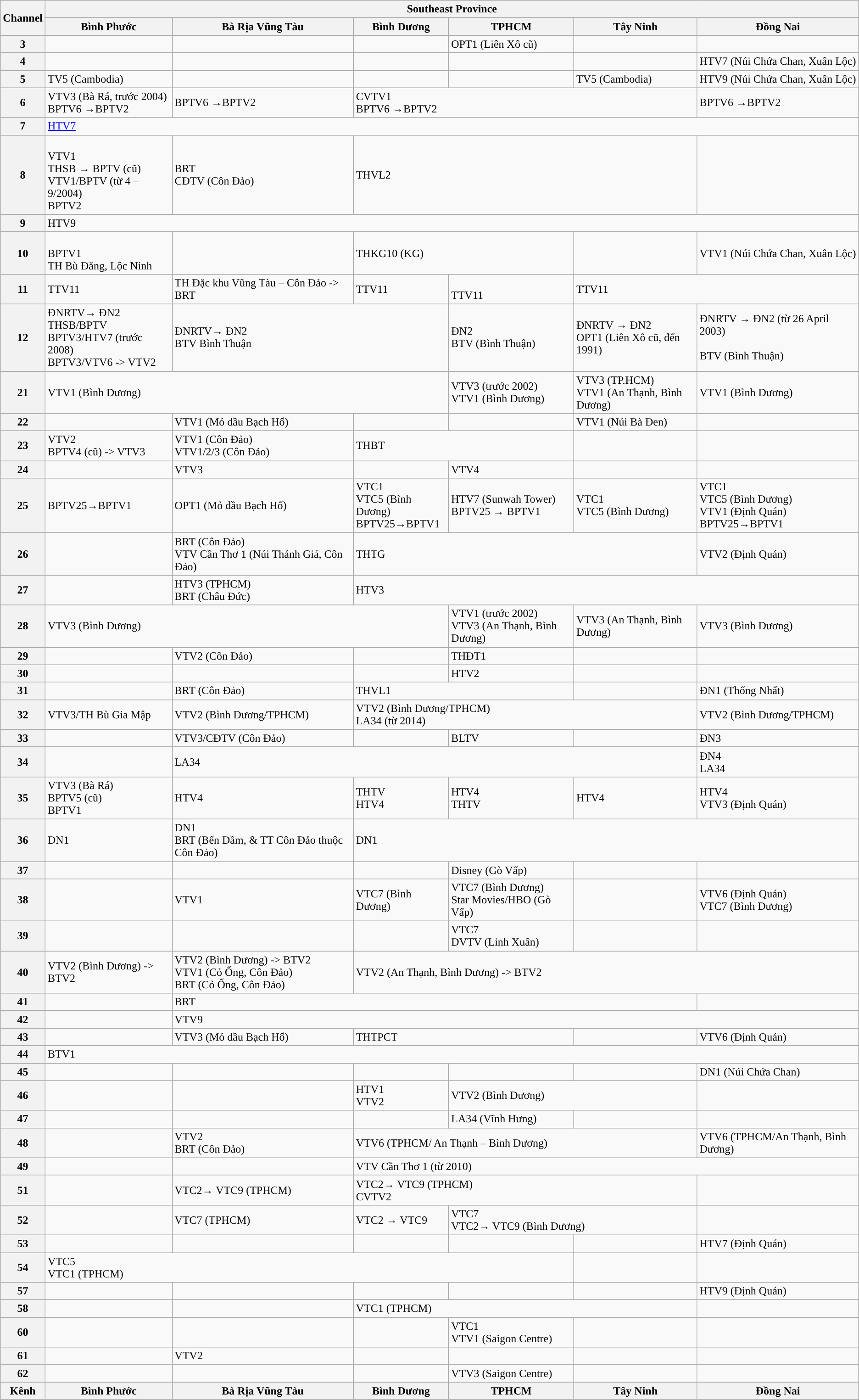<table class="wikitable mw-collapsible mw-collapsed">
<tr>
<th rowspan="2"><strong>Channel</strong></th>
<th colspan="6">Southeast Province</th>
</tr>
<tr>
<th>Bình Phước</th>
<th>Bà Rịa Vũng Tàu</th>
<th>Bình Dương</th>
<th>TPHCM</th>
<th>Tây Ninh</th>
<th>Đồng Nai</th>
</tr>
<tr>
<th>3</th>
<td></td>
<td></td>
<td></td>
<td>OPT1 (Liên Xô cũ)</td>
<td></td>
<td></td>
</tr>
<tr>
<th>4</th>
<td></td>
<td></td>
<td></td>
<td></td>
<td></td>
<td>HTV7 (Núi Chứa Chan, Xuân Lộc)</td>
</tr>
<tr>
<th>5</th>
<td>TV5 (Cambodia)</td>
<td></td>
<td></td>
<td></td>
<td>TV5 (Cambodia)</td>
<td>HTV9 (Núi Chứa Chan, Xuân Lộc)</td>
</tr>
<tr>
<th>6</th>
<td>VTV3 (Bà Rá, trước 2004) <br>BPTV6 →BPTV2</td>
<td>BPTV6 →BPTV2</td>
<td colspan="3">CVTV1 <br>BPTV6 →BPTV2</td>
<td>BPTV6 →BPTV2</td>
</tr>
<tr>
<th>7</th>
<td colspan="6"><a href='#'>HTV7</a></td>
</tr>
<tr>
<th>8</th>
<td><br>VTV1<br>THSB → BPTV (cũ)<br>VTV1/BPTV (từ 4 – 9/2004)<br> BPTV2</td>
<td>BRT <br>CĐTV (Côn Đảo)</td>
<td colspan="3'">THVL2</td>
<td></td>
</tr>
<tr>
<th>9</th>
<td colspan="6">HTV9</td>
</tr>
<tr>
<th>10</th>
<td><br>BPTV1<br>TH Bù Đăng, Lộc Ninh</td>
<td></td>
<td colspan="2">THKG10 (KG)</td>
<td></td>
<td>VTV1 (Núi Chứa Chan, Xuân Lộc)</td>
</tr>
<tr>
<th>11</th>
<td>TTV11</td>
<td>TH Đặc khu Vũng Tàu – Côn Đảo -> BRT</td>
<td>TTV11</td>
<td><br> TTV11</td>
<td colspan="2">TTV11</td>
</tr>
<tr>
<th>12</th>
<td>ĐNRTV→ ĐN2<br>THSB/BPTV <br> BPTV3/HTV7 (trước 2008) <br> BPTV3/VTV6  -> VTV2</td>
<td colspan="2">ĐNRTV→ ĐN2 <br> BTV Bình Thuận</td>
<td>ĐN2 <br> BTV (Bình Thuận)</td>
<td>ĐNRTV →  ĐN2 <br> OPT1 (Liên Xô cũ, đến 1991)</td>
<td>ĐNRTV  →  ĐN2 (từ 26 April 2003)<br><br> BTV (Bình Thuận)</td>
</tr>
<tr>
<th>21</th>
<td colspan="3">VTV1 (Bình Dương)</td>
<td>VTV3 (trước 2002)<br>VTV1 (Bình Dương)</td>
<td>VTV3 (TP.HCM)<br>VTV1 (An Thạnh, Bình Dương)</td>
<td colspan="1">VTV1 (Bình Dương)</td>
</tr>
<tr>
<th>22</th>
<td></td>
<td>VTV1 (Mỏ dầu Bạch Hổ)</td>
<td></td>
<td></td>
<td>VTV1 (Núi Bà Đen)</td>
<td></td>
</tr>
<tr>
<th>23</th>
<td>VTV2 <br> BPTV4 (cũ) -> VTV3</td>
<td>VTV1 (Côn Đảo) <br> VTV1/2/3 (Côn Đảo)</td>
<td colspan="2">THBT</td>
<td></td>
<td></td>
</tr>
<tr>
<th>24</th>
<td></td>
<td>VTV3</td>
<td></td>
<td>VTV4</td>
<td></td>
<td></td>
</tr>
<tr>
<th>25</th>
<td>BPTV25→BPTV1</td>
<td>OPT1 (Mỏ dầu Bạch Hổ)</td>
<td>VTC1 <br> VTC5 (Bình Dương) <br>BPTV25→BPTV1</td>
<td>HTV7 (Sunwah Tower) <br> BPTV25 → BPTV1</td>
<td colspan="1">VTC1 <br> VTC5 (Bình Dương)</td>
<td>VTC1 <br>VTC5 (Bình Dương)<br>VTV1 (Định Quán) <br>BPTV25→BPTV1</td>
</tr>
<tr>
<th>26</th>
<td></td>
<td>BRT (Côn Đảo) <br> VTV Cần Thơ 1 (Núi Thánh Giá, Côn Đảo)</td>
<td colspan="3">THTG</td>
<td>VTV2 (Định Quán)</td>
</tr>
<tr>
<th>27</th>
<td></td>
<td>HTV3 (TPHCM) <br> BRT (Châu Đức)</td>
<td colspan="4">HTV3</td>
</tr>
<tr>
<th>28</th>
<td colspan="3">VTV3 (Bình Dương)</td>
<td>VTV1 (trước 2002) <br> VTV3 (An Thạnh, Bình Dương)</td>
<td colspan="1">VTV3 (An Thạnh, Bình Dương)</td>
<td>VTV3 (Bình Dương)</td>
</tr>
<tr>
<th>29</th>
<td></td>
<td>VTV2 (Côn Đảo)</td>
<td></td>
<td>THĐT1</td>
<td></td>
<td></td>
</tr>
<tr>
<th>30</th>
<td></td>
<td></td>
<td></td>
<td>HTV2</td>
<td></td>
<td></td>
</tr>
<tr>
<th>31</th>
<td></td>
<td>BRT (Côn Đảo)</td>
<td colspan="2">THVL1</td>
<td></td>
<td>ĐN1 (Thống Nhất)</td>
</tr>
<tr>
<th>32</th>
<td>VTV3/TH Bù Gia Mập</td>
<td colspan="1">VTV2 (Bình Dương/TPHCM)</td>
<td colspan="3">VTV2 (Bình Dương/TPHCM) <br> LA34 (từ 2014)</td>
<td>VTV2 (Bình Dương/TPHCM)</td>
</tr>
<tr>
<th>33</th>
<td></td>
<td>VTV3/CĐTV (Côn Đảo)</td>
<td></td>
<td>BLTV</td>
<td></td>
<td>ĐN3</td>
</tr>
<tr>
<th>34</th>
<td></td>
<td colspan="4">LA34</td>
<td>ĐN4 <br> LA34</td>
</tr>
<tr>
<th>35</th>
<td>VTV3 (Bà Rá) <br> BPTV5 (cũ) <br> BPTV1</td>
<td>HTV4</td>
<td colspan="1">THTV <br> HTV4</td>
<td>HTV4 <br> THTV</td>
<td colspan="1">HTV4</td>
<td>HTV4<br>VTV3 (Định Quán)</td>
</tr>
<tr>
<th>36</th>
<td>DN1</td>
<td>DN1<br>BRT (Bến Dầm, & TT Côn Đảo thuộc Côn Đảo)</td>
<td colspan="4">DN1</td>
</tr>
<tr>
<th>37</th>
<td></td>
<td></td>
<td></td>
<td>Disney (Gò Vấp)</td>
<td></td>
<td></td>
</tr>
<tr>
<th>38</th>
<td></td>
<td>VTV1</td>
<td colspan="1">VTC7 (Bình Dương)</td>
<td>VTC7 (Bình Dương) <br> Star Movies/HBO (Gò Vấp)</td>
<td></td>
<td>VTV6 (Định Quán) <br> VTC7 (Bình Dương)</td>
</tr>
<tr>
<th>39</th>
<td></td>
<td></td>
<td></td>
<td>VTC7  <br> DVTV (Linh Xuân)</td>
<td></td>
<td></td>
</tr>
<tr>
<th>40</th>
<td>VTV2 (Bình Dương) -> BTV2</td>
<td>VTV2 (Bình Dương) -> BTV2<br>VTV1 (Cỏ Ống, Côn Đảo) <br> BRT (Cỏ Ống, Côn Đảo)</td>
<td colspan="4">VTV2 (An Thạnh, Bình Dương)  -> BTV2</td>
</tr>
<tr>
<th>41</th>
<td></td>
<td colspan="4">BRT</td>
<td></td>
</tr>
<tr>
<th>42</th>
<td></td>
<td colspan="5">VTV9</td>
</tr>
<tr>
<th>43</th>
<td></td>
<td>VTV3 (Mỏ dầu Bạch Hổ)</td>
<td colspan="2">THTPCT</td>
<td></td>
<td>VTV6 (Định Quán)</td>
</tr>
<tr>
<th>44</th>
<td colspan="6">BTV1</td>
</tr>
<tr>
<th>45</th>
<td></td>
<td></td>
<td></td>
<td></td>
<td></td>
<td>DN1 (Núi Chứa Chan)</td>
</tr>
<tr>
<th>46</th>
<td></td>
<td></td>
<td VTV2>HTV1 <br> VTV2</td>
<td colspan="2">VTV2 (Bình Dương)</td>
</tr>
<tr>
<th>47</th>
<td></td>
<td></td>
<td></td>
<td>LA34 (Vĩnh Hưng)</td>
<td></td>
<td></td>
</tr>
<tr>
<th>48</th>
<td></td>
<td>VTV2 <br> BRT (Côn Đảo)</td>
<td colspan="3">VTV6 (TPHCM/ An Thạnh – Bình Dương)</td>
<td>VTV6 (TPHCM/An Thạnh, Bình Dương)</td>
</tr>
<tr>
<th>49</th>
<td></td>
<td></td>
<td colspan="4">VTV Cần Thơ 1 (từ 2010)</td>
</tr>
<tr>
<th>51</th>
<td></td>
<td>VTC2→ VTC9 (TPHCM)</td>
<td colspan="3">VTC2→ VTC9 (TPHCM)<br>CVTV2</td>
<td></td>
</tr>
<tr>
<th>52</th>
<td></td>
<td>VTC7 (TPHCM)</td>
<td>VTC2 → VTC9</td>
<td colspan="2">VTC7 <br> VTC2→ VTC9 (Bình Dương)</td>
<td></td>
</tr>
<tr>
<th>53</th>
<td></td>
<td></td>
<td></td>
<td></td>
<td></td>
<td>HTV7 (Định Quán)</td>
</tr>
<tr>
<th>54</th>
<td colspan="4">VTC5 <br>VTC1 (TPHCM)</td>
<td></td>
<td></td>
</tr>
<tr>
<th>57</th>
<td></td>
<td></td>
<td></td>
<td></td>
<td></td>
<td>HTV9 (Định Quán)</td>
</tr>
<tr>
<th>58</th>
<td></td>
<td></td>
<td colspan="3">VTC1 (TPHCM)</td>
<td></td>
</tr>
<tr>
<th>60</th>
<td></td>
<td></td>
<td></td>
<td>VTC1 <br> VTV1 (Saigon Centre)</td>
<td></td>
<td></td>
</tr>
<tr>
<th>61</th>
<td></td>
<td>VTV2</td>
<td></td>
<td></td>
<td></td>
<td></td>
</tr>
<tr>
<th>62</th>
<td></td>
<td></td>
<td></td>
<td>VTV3 (Saigon Centre)</td>
<td></td>
<td></td>
</tr>
<tr>
<th>Kênh</th>
<th>Bình Phước</th>
<th>Bà Rịa Vũng Tàu</th>
<th>Bình Dương</th>
<th>TPHCM</th>
<th>Tây Ninh</th>
<th>Đồng Nai</th>
</tr>
</table>
